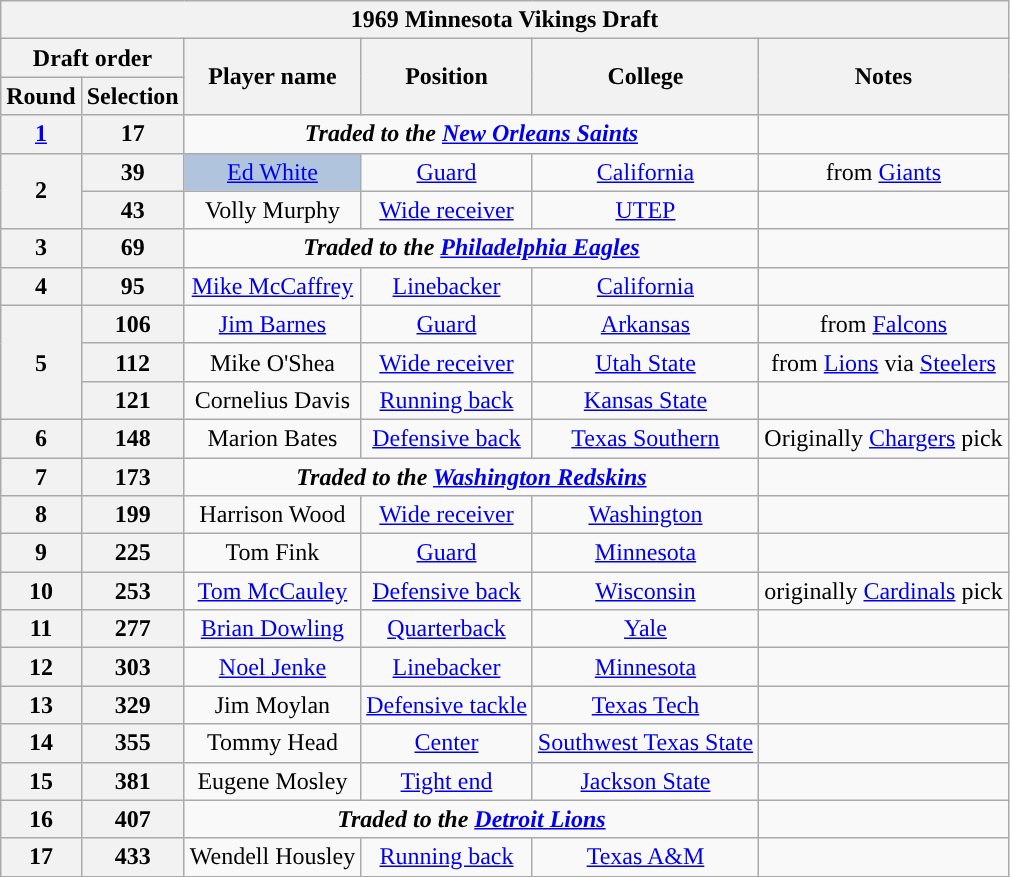<table class="wikitable" style="text-align:center">
<tr>
<th colspan="6">1969 Minnesota Vikings Draft</th>
</tr>
<tr>
<th colspan="2">Draft order</th>
<th rowspan="2">Player name</th>
<th rowspan="2">Position</th>
<th rowspan="2">College</th>
<th rowspan="2">Notes</th>
</tr>
<tr>
<th>Round</th>
<th>Selection</th>
</tr>
<tr>
<th><a href='#'>1</a></th>
<th>17</th>
<td colspan="3"><strong><em>Traded to the <a href='#'>New Orleans Saints</a></em></strong></td>
<td></td>
</tr>
<tr>
<th rowspan="2">2</th>
<th>39</th>
<td bgcolor=lightsteelblue><a href='#'>Ed White</a></td>
<td><a href='#'>Guard</a></td>
<td><a href='#'>California</a></td>
<td>from <a href='#'>Giants</a></td>
</tr>
<tr>
<th>43</th>
<td>Volly Murphy</td>
<td><a href='#'>Wide receiver</a></td>
<td><a href='#'>UTEP</a></td>
<td></td>
</tr>
<tr>
<th>3</th>
<th>69</th>
<td colspan="3"><strong><em>Traded to the <a href='#'>Philadelphia Eagles</a></em></strong></td>
<td></td>
</tr>
<tr>
<th>4</th>
<th>95</th>
<td><a href='#'>Mike McCaffrey</a></td>
<td><a href='#'>Linebacker</a></td>
<td><a href='#'>California</a></td>
<td></td>
</tr>
<tr>
<th rowspan="3">5</th>
<th>106</th>
<td><a href='#'>Jim Barnes</a></td>
<td><a href='#'>Guard</a></td>
<td><a href='#'>Arkansas</a></td>
<td>from <a href='#'>Falcons</a></td>
</tr>
<tr>
<th>112</th>
<td>Mike O'Shea</td>
<td><a href='#'>Wide receiver</a></td>
<td><a href='#'>Utah State</a></td>
<td>from <a href='#'>Lions</a> via <a href='#'>Steelers</a></td>
</tr>
<tr>
<th>121</th>
<td>Cornelius Davis</td>
<td><a href='#'>Running back</a></td>
<td><a href='#'>Kansas State</a></td>
<td></td>
</tr>
<tr>
<th>6</th>
<th>148</th>
<td>Marion Bates</td>
<td><a href='#'>Defensive back</a></td>
<td><a href='#'>Texas Southern</a></td>
<td>Originally <a href='#'>Chargers</a> pick</td>
</tr>
<tr>
<th>7</th>
<th>173</th>
<td colspan="3"><strong><em>Traded to the <a href='#'>Washington Redskins</a></em></strong></td>
<td></td>
</tr>
<tr>
<th>8</th>
<th>199</th>
<td>Harrison Wood</td>
<td><a href='#'>Wide receiver</a></td>
<td><a href='#'>Washington</a></td>
<td></td>
</tr>
<tr>
<th>9</th>
<th>225</th>
<td>Tom Fink</td>
<td><a href='#'>Guard</a></td>
<td><a href='#'>Minnesota</a></td>
<td></td>
</tr>
<tr>
<th>10</th>
<th>253</th>
<td><a href='#'>Tom McCauley</a></td>
<td><a href='#'>Defensive back</a></td>
<td><a href='#'>Wisconsin</a></td>
<td>originally <a href='#'>Cardinals</a> pick</td>
</tr>
<tr>
<th>11</th>
<th>277</th>
<td><a href='#'>Brian Dowling</a></td>
<td><a href='#'>Quarterback</a></td>
<td><a href='#'>Yale</a></td>
<td></td>
</tr>
<tr>
<th>12</th>
<th>303</th>
<td><a href='#'>Noel Jenke</a></td>
<td><a href='#'>Linebacker</a></td>
<td><a href='#'>Minnesota</a></td>
<td></td>
</tr>
<tr>
<th>13</th>
<th>329</th>
<td>Jim Moylan</td>
<td><a href='#'>Defensive tackle</a></td>
<td><a href='#'>Texas Tech</a></td>
<td></td>
</tr>
<tr>
<th>14</th>
<th>355</th>
<td>Tommy Head</td>
<td><a href='#'>Center</a></td>
<td><a href='#'>Southwest Texas State</a></td>
<td></td>
</tr>
<tr>
<th>15</th>
<th>381</th>
<td>Eugene Mosley</td>
<td><a href='#'>Tight end</a></td>
<td><a href='#'>Jackson State</a></td>
<td></td>
</tr>
<tr>
<th>16</th>
<th>407</th>
<td colspan="3"><strong><em>Traded to the <a href='#'>Detroit Lions</a></em></strong></td>
<td></td>
</tr>
<tr>
<th>17</th>
<th>433</th>
<td>Wendell Housley</td>
<td><a href='#'>Running back</a></td>
<td><a href='#'>Texas A&M</a></td>
<td></td>
</tr>
</table>
